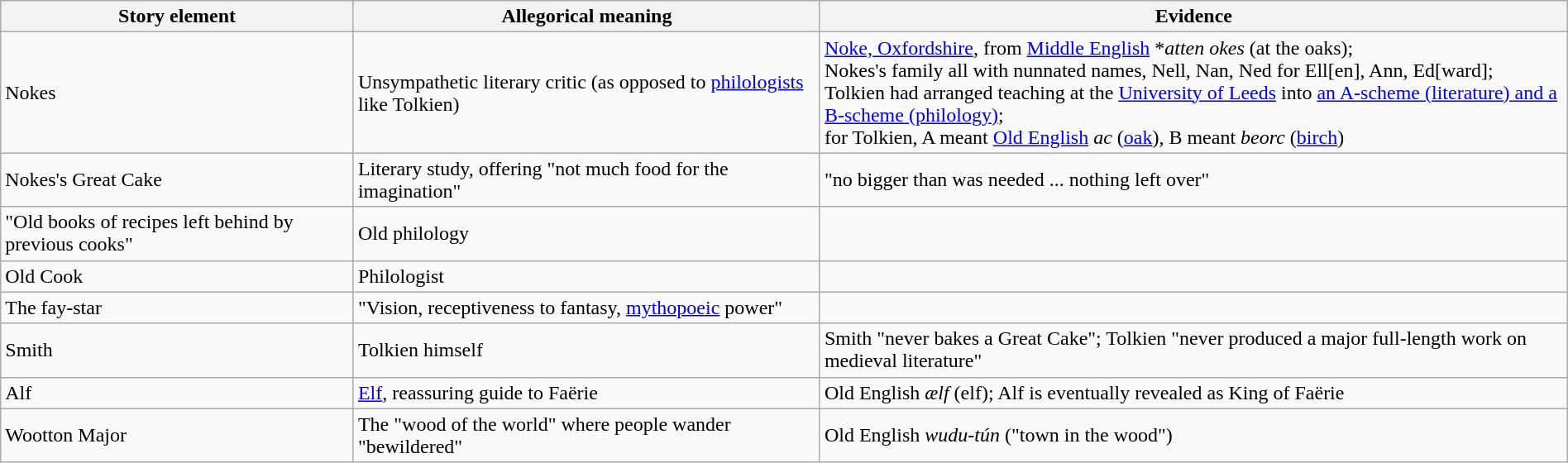<table class="wikitable" style="margin:1em auto;">
<tr>
<th>Story element</th>
<th>Allegorical meaning</th>
<th>Evidence</th>
</tr>
<tr>
<td>Nokes</td>
<td>Unsympathetic literary critic (as opposed to <a href='#'>philologists</a> like Tolkien)</td>
<td><a href='#'>Noke, Oxfordshire</a>, from <a href='#'>Middle English</a> *<em>atten okes</em> (at the oaks);<br>Nokes's family all with nunnated names, Nell, Nan, Ned for Ell[en], Ann, Ed[ward];<br>Tolkien had arranged teaching at the <a href='#'>University of Leeds</a> into <a href='#'>an A-scheme (literature) and a B-scheme (philology)</a>;<br>for Tolkien, A meant <a href='#'>Old English</a> <em>ac</em> (<a href='#'>oak</a>), B meant <em>beorc</em> (<a href='#'>birch</a>)</td>
</tr>
<tr>
<td>Nokes's Great Cake</td>
<td>Literary study, offering "not much food for the imagination"</td>
<td>"no bigger than was needed ... nothing left over"</td>
</tr>
<tr>
<td>"Old books of recipes left behind by previous cooks"</td>
<td>Old philology</td>
<td></td>
</tr>
<tr>
<td>Old Cook</td>
<td>Philologist</td>
<td></td>
</tr>
<tr>
<td>The fay-star</td>
<td>"Vision, receptiveness to fantasy, <a href='#'>mythopoeic</a> power"</td>
<td></td>
</tr>
<tr>
<td>Smith</td>
<td>Tolkien himself</td>
<td>Smith "never bakes a Great Cake"; Tolkien "never produced a major full-length work on medieval literature"</td>
</tr>
<tr>
<td>Alf</td>
<td><a href='#'>Elf</a>, reassuring guide to Faërie</td>
<td>Old English <em>ælf</em> (elf); Alf is eventually revealed as King of Faërie</td>
</tr>
<tr>
<td>Wootton Major</td>
<td>The "wood of the world" where people wander "bewildered"</td>
<td>Old English <em>wudu-tún</em> ("town in the wood")</td>
</tr>
</table>
